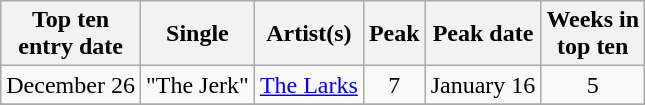<table class="plainrowheaders sortable wikitable">
<tr>
<th>Top ten<br>entry date</th>
<th>Single</th>
<th>Artist(s)</th>
<th>Peak</th>
<th>Peak date</th>
<th data-sort-type="number">Weeks in<br>top ten</th>
</tr>
<tr>
<td>December 26</td>
<td>"The Jerk"</td>
<td><a href='#'>The Larks</a></td>
<td align=center>7</td>
<td>January 16</td>
<td align=center>5</td>
</tr>
<tr>
</tr>
</table>
